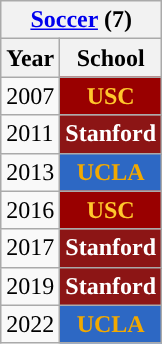<table class="wikitable">
<tr>
<th colspan=2><a href='#'>Soccer</a> (7)</th>
</tr>
<tr>
<th>Year</th>
<th>School</th>
</tr>
<tr>
<td>2007</td>
<th style="background:#990000; color:#FFC72C;">USC</th>
</tr>
<tr>
<td>2011</td>
<th style="background:#8C1515; color:#FFFFFF;">Stanford</th>
</tr>
<tr>
<td>2013</td>
<th style="background:#2D68C4; color:#F2A900;">UCLA</th>
</tr>
<tr>
<td>2016</td>
<th style="background:#990000; color:#FFC72C;">USC</th>
</tr>
<tr>
<td>2017</td>
<th style="background:#8C1515; color:#FFFFFF;">Stanford</th>
</tr>
<tr>
<td>2019</td>
<th style="background:#8C1515; color:#FFFFFF;">Stanford</th>
</tr>
<tr>
<td>2022</td>
<th style="background:#2D68C4; color:#F2A900;">UCLA</th>
</tr>
</table>
